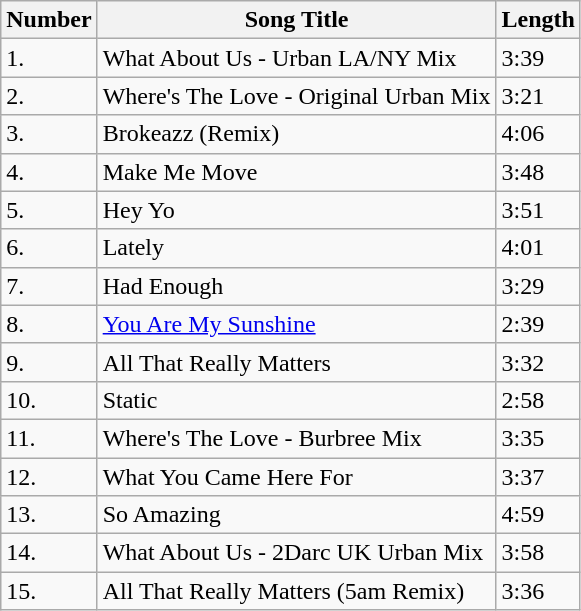<table class="wikitable">
<tr>
<th>Number</th>
<th>Song Title</th>
<th>Length</th>
</tr>
<tr>
<td>1.</td>
<td>What About Us - Urban LA/NY Mix</td>
<td>3:39</td>
</tr>
<tr>
<td>2.</td>
<td>Where's The Love - Original Urban Mix</td>
<td>3:21</td>
</tr>
<tr>
<td>3.</td>
<td>Brokeazz (Remix)</td>
<td>4:06</td>
</tr>
<tr>
<td>4.</td>
<td>Make Me Move</td>
<td>3:48</td>
</tr>
<tr>
<td>5.</td>
<td>Hey Yo</td>
<td>3:51</td>
</tr>
<tr>
<td>6.</td>
<td>Lately</td>
<td>4:01</td>
</tr>
<tr>
<td>7.</td>
<td>Had Enough</td>
<td>3:29</td>
</tr>
<tr>
<td>8.</td>
<td><a href='#'>You Are My Sunshine</a></td>
<td>2:39</td>
</tr>
<tr>
<td>9.</td>
<td>All That Really Matters</td>
<td>3:32</td>
</tr>
<tr>
<td>10.</td>
<td>Static</td>
<td>2:58</td>
</tr>
<tr>
<td>11.</td>
<td>Where's The Love - Burbree Mix</td>
<td>3:35</td>
</tr>
<tr>
<td>12.</td>
<td>What You Came Here For</td>
<td>3:37</td>
</tr>
<tr>
<td>13.</td>
<td>So Amazing</td>
<td>4:59</td>
</tr>
<tr>
<td>14.</td>
<td>What About Us - 2Darc UK Urban Mix</td>
<td>3:58</td>
</tr>
<tr>
<td>15.</td>
<td>All That Really Matters (5am Remix)</td>
<td>3:36</td>
</tr>
</table>
